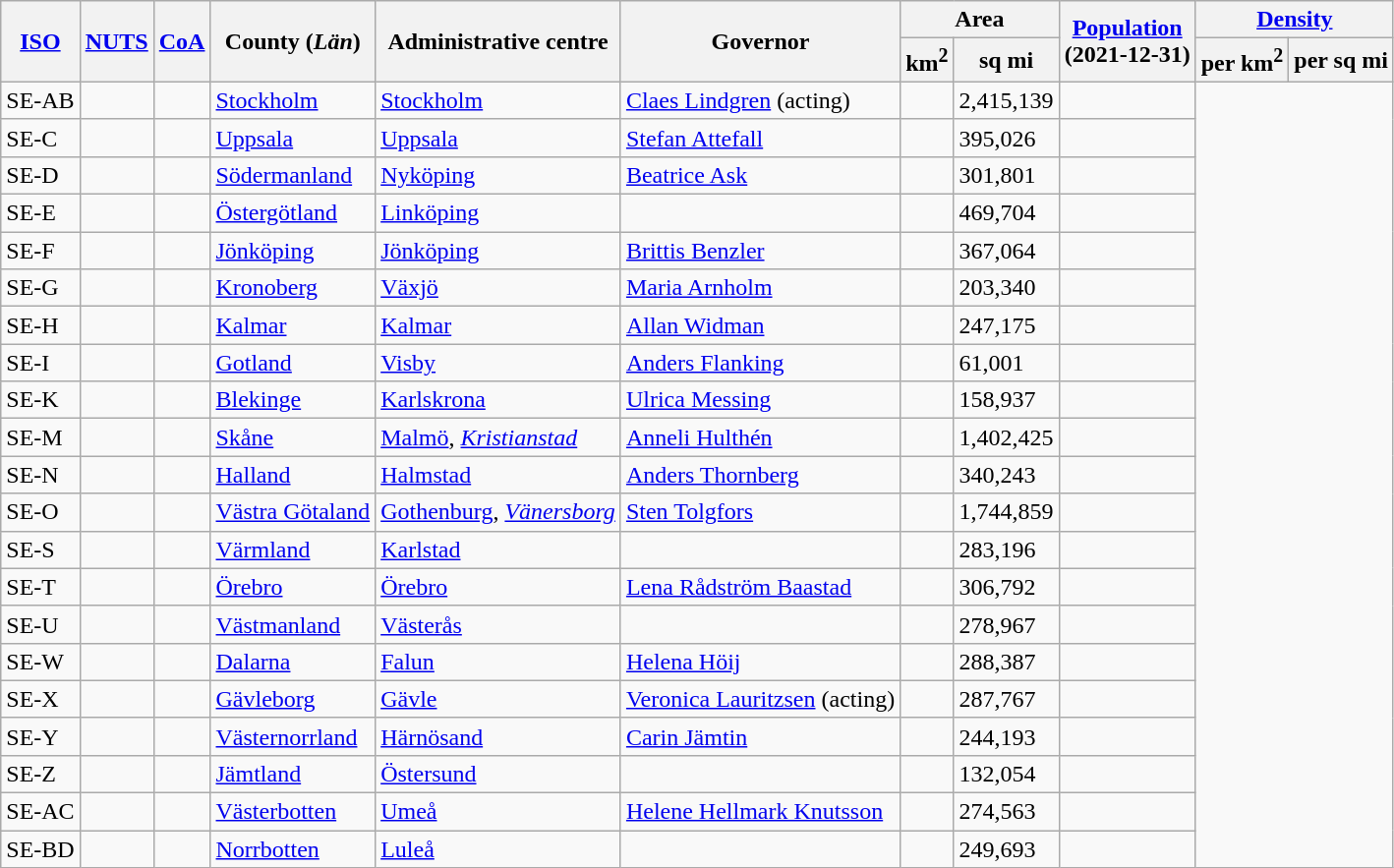<table class="wikitable sortable">
<tr>
<th scope="col" rowspan=2><a href='#'>ISO</a></th>
<th scope="col" rowspan=2><a href='#'>NUTS</a></th>
<th scope="col" rowspan=2 class=unsortable><a href='#'>CoA</a></th>
<th scope="col" rowspan=2>County (<em>Län</em>)</th>
<th scope="col" rowspan=2>Administrative centre</th>
<th scope="col" rowspan=2>Governor</th>
<th scope="col" colspan=2>Area</th>
<th scope="col" rowspan=2><a href='#'>Population</a><br>(2021-12-31)</th>
<th scope="col" colspan=2><a href='#'>Density</a></th>
</tr>
<tr>
<th>km<sup>2</sup></th>
<th>sq mi</th>
<th>per km<sup>2</sup></th>
<th>per sq mi</th>
</tr>
<tr>
<td>SE-AB</td>
<td></td>
<td></td>
<td> <a href='#'>Stockholm</a></td>
<td><a href='#'>Stockholm</a></td>
<td><a href='#'>Claes Lindgren</a> (acting)</td>
<td></td>
<td>2,415,139</td>
<td></td>
</tr>
<tr>
<td>SE-C</td>
<td></td>
<td></td>
<td> <a href='#'>Uppsala</a></td>
<td><a href='#'>Uppsala</a></td>
<td><a href='#'>Stefan Attefall</a></td>
<td></td>
<td>395,026</td>
<td></td>
</tr>
<tr>
<td>SE-D</td>
<td></td>
<td></td>
<td data-sort-value="SZZOdermanland"> <a href='#'>Södermanland</a></td>
<td><a href='#'>Nyköping</a></td>
<td><a href='#'>Beatrice Ask</a></td>
<td></td>
<td>301,801</td>
<td></td>
</tr>
<tr>
<td>SE-E</td>
<td></td>
<td></td>
<td data-sort-value="ZZOstergötland"> <a href='#'>Östergötland</a></td>
<td><a href='#'>Linköping</a></td>
<td></td>
<td></td>
<td>469,704</td>
<td></td>
</tr>
<tr>
<td>SE-F</td>
<td></td>
<td></td>
<td> <a href='#'>Jönköping</a></td>
<td><a href='#'>Jönköping</a></td>
<td><a href='#'>Brittis Benzler</a></td>
<td></td>
<td>367,064</td>
<td></td>
</tr>
<tr>
<td>SE-G</td>
<td></td>
<td></td>
<td> <a href='#'>Kronoberg</a></td>
<td><a href='#'>Växjö</a></td>
<td><a href='#'>Maria Arnholm</a></td>
<td></td>
<td>203,340</td>
<td></td>
</tr>
<tr>
<td>SE-H</td>
<td></td>
<td></td>
<td> <a href='#'>Kalmar</a></td>
<td><a href='#'>Kalmar</a></td>
<td><a href='#'>Allan Widman</a></td>
<td></td>
<td>247,175</td>
<td></td>
</tr>
<tr>
<td>SE-I</td>
<td></td>
<td></td>
<td> <a href='#'>Gotland</a></td>
<td><a href='#'>Visby</a></td>
<td><a href='#'>Anders Flanking</a></td>
<td></td>
<td>61,001</td>
<td></td>
</tr>
<tr>
<td>SE-K</td>
<td></td>
<td></td>
<td> <a href='#'>Blekinge</a></td>
<td><a href='#'>Karlskrona</a></td>
<td><a href='#'>Ulrica Messing</a></td>
<td></td>
<td>158,937</td>
<td></td>
</tr>
<tr>
<td>SE-M</td>
<td></td>
<td></td>
<td> <a href='#'>Skåne</a></td>
<td><a href='#'>Malmö</a>, <em><a href='#'>Kristianstad</a></em></td>
<td><a href='#'>Anneli Hulthén</a></td>
<td></td>
<td>1,402,425</td>
<td></td>
</tr>
<tr>
<td>SE-N</td>
<td></td>
<td></td>
<td> <a href='#'>Halland</a></td>
<td><a href='#'>Halmstad</a></td>
<td><a href='#'>Anders Thornberg</a></td>
<td></td>
<td>340,243</td>
<td></td>
</tr>
<tr>
<td>SE-O</td>
<td></td>
<td></td>
<td> <a href='#'>Västra Götaland</a></td>
<td><a href='#'>Gothenburg</a>, <em><a href='#'>Vänersborg</a></em></td>
<td><a href='#'>Sten Tolgfors</a></td>
<td></td>
<td>1,744,859</td>
<td></td>
</tr>
<tr>
<td>SE-S</td>
<td></td>
<td></td>
<td> <a href='#'>Värmland</a></td>
<td><a href='#'>Karlstad</a></td>
<td></td>
<td></td>
<td>283,196</td>
<td></td>
</tr>
<tr>
<td>SE-T</td>
<td></td>
<td></td>
<td data-sort-value="ZZOrebro"> <a href='#'>Örebro</a></td>
<td><a href='#'>Örebro</a></td>
<td><a href='#'>Lena Rådström Baastad</a></td>
<td></td>
<td>306,792</td>
<td></td>
</tr>
<tr>
<td>SE-U</td>
<td></td>
<td></td>
<td> <a href='#'>Västmanland</a></td>
<td><a href='#'>Västerås</a></td>
<td></td>
<td></td>
<td>278,967</td>
<td></td>
</tr>
<tr>
<td>SE-W</td>
<td></td>
<td></td>
<td> <a href='#'>Dalarna</a></td>
<td><a href='#'>Falun</a></td>
<td><a href='#'>Helena Höij</a></td>
<td></td>
<td>288,387</td>
<td></td>
</tr>
<tr>
<td>SE-X</td>
<td></td>
<td></td>
<td data-sort-value="GZZEvleborg"> <a href='#'>Gävleborg</a></td>
<td><a href='#'>Gävle</a></td>
<td><a href='#'>Veronica Lauritzsen</a> (acting)</td>
<td></td>
<td>287,767</td>
<td></td>
</tr>
<tr>
<td>SE-Y</td>
<td></td>
<td></td>
<td> <a href='#'>Västernorrland</a></td>
<td><a href='#'>Härnösand</a></td>
<td><a href='#'>Carin Jämtin</a></td>
<td></td>
<td>244,193</td>
<td></td>
</tr>
<tr>
<td>SE-Z</td>
<td></td>
<td></td>
<td> <a href='#'>Jämtland</a></td>
<td><a href='#'>Östersund</a></td>
<td></td>
<td></td>
<td>132,054</td>
<td></td>
</tr>
<tr>
<td>SE-AC</td>
<td></td>
<td></td>
<td> <a href='#'>Västerbotten</a></td>
<td><a href='#'>Umeå</a></td>
<td><a href='#'>Helene Hellmark Knutsson</a></td>
<td></td>
<td>274,563</td>
<td></td>
</tr>
<tr>
<td>SE-BD</td>
<td></td>
<td></td>
<td> <a href='#'>Norrbotten</a></td>
<td><a href='#'>Luleå</a></td>
<td></td>
<td></td>
<td>249,693</td>
<td></td>
</tr>
</table>
